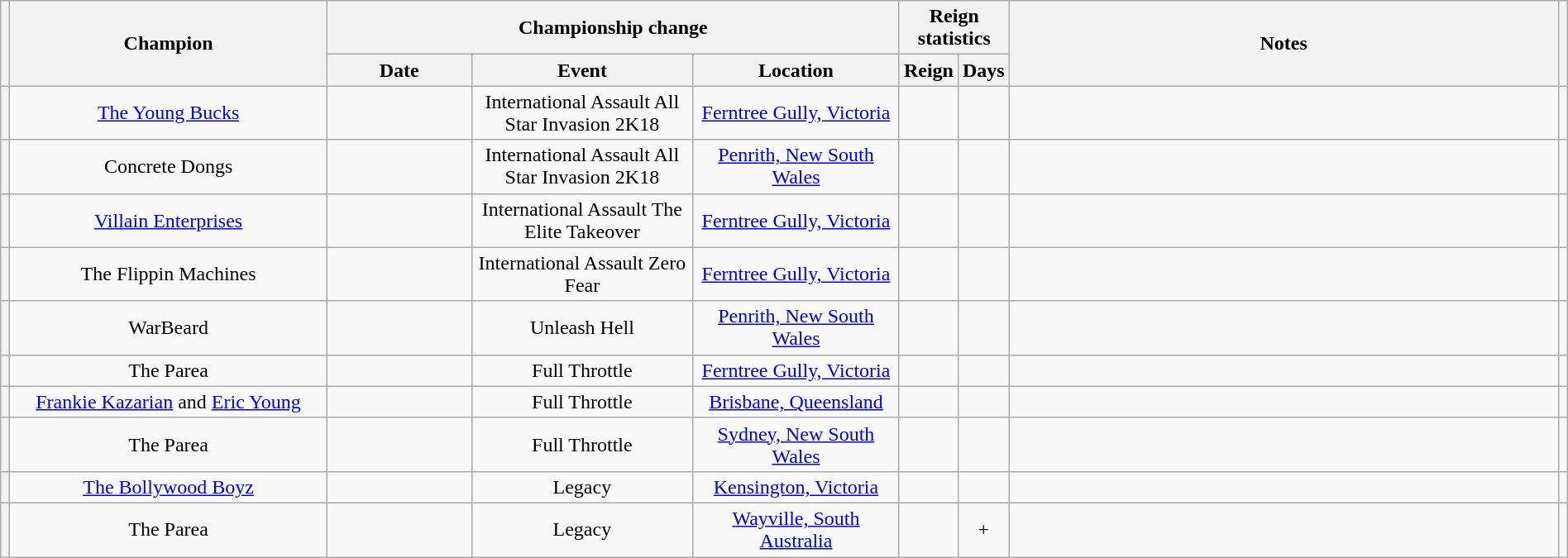<table class="mw-datatable wikitable sortable sticky-header-multi" style="text-align: center" width=100%>
<tr>
<th width=0 data-sort-type="number" scope="col" rowspan=2></th>
<th rowspan=2 style="width: 22%;">Champion</th>
<th width=0 scope="col" colspan=3>Championship change</th>
<th width=0 scope="col" colspan=2>Reign statistics</th>
<th width=40% class="unsortable" scope="col" rowspan=2>Notes</th>
<th width=0 class="unsortable" scope="col" rowspan=2></th>
</tr>
<tr>
<th width=10% scope="col">Date</th>
<th width=15% scope="col">Event</th>
<th width=14% scope="col">Location</th>
<th width=0 data-sort-type="number" scope="col">Reign</th>
<th width=0 data-sort-type="number" scope="col">Days</th>
</tr>
<tr>
<th></th>
<td><a href='#'>The Young Bucks</a><br></td>
<td></td>
<td>International Assault All Star Invasion 2K18<br></td>
<td><a href='#'>Ferntree Gully, Victoria</a></td>
<td></td>
<td></td>
<td align="left"></td>
<td></td>
</tr>
<tr>
<th></th>
<td>Concrete Dongs<br></td>
<td></td>
<td>International Assault All Star Invasion 2K18<br></td>
<td><a href='#'>Penrith, New South Wales</a></td>
<td></td>
<td></td>
<td align="left"></td>
<td></td>
</tr>
<tr>
<th></th>
<td><a href='#'>Villain Enterprises</a><br></td>
<td></td>
<td>International Assault The Elite Takeover<br></td>
<td><a href='#'>Ferntree Gully, Victoria</a></td>
<td></td>
<td></td>
<td align="left"></td>
<td></td>
</tr>
<tr>
<th></th>
<td>The Flippin Machines<br></td>
<td></td>
<td>International Assault Zero Fear <br></td>
<td><a href='#'>Ferntree Gully, Victoria</a></td>
<td></td>
<td></td>
<td></td>
<td></td>
</tr>
<tr>
<th></th>
<td>WarBeard<br></td>
<td></td>
<td>Unleash Hell<br></td>
<td><a href='#'>Penrith, New South Wales</a></td>
<td></td>
<td></td>
<td></td>
<td></td>
</tr>
<tr>
<th></th>
<td>The Parea<br></td>
<td></td>
<td>Full Throttle<br></td>
<td><a href='#'>Ferntree Gully, Victoria</a></td>
<td></td>
<td></td>
<td></td>
<td></td>
</tr>
<tr>
<th></th>
<td><a href='#'>Frankie Kazarian</a> and <a href='#'>Eric Young</a></td>
<td></td>
<td>Full Throttle<br></td>
<td><a href='#'>Brisbane, Queensland</a></td>
<td></td>
<td></td>
<td align="left"></td>
<td></td>
</tr>
<tr>
<th></th>
<td>The Parea<br></td>
<td></td>
<td>Full Throttle<br></td>
<td><a href='#'>Sydney, New South Wales</a></td>
<td></td>
<td></td>
<td align="left"></td>
<td></td>
</tr>
<tr>
<th></th>
<td><a href='#'>The Bollywood Boyz</a><br></td>
<td></td>
<td>Legacy<br></td>
<td><a href='#'>Kensington, Victoria</a></td>
<td></td>
<td></td>
<td align="left"></td>
<td></td>
</tr>
<tr>
<th></th>
<td>The Parea<br></td>
<td></td>
<td>Legacy<br></td>
<td><a href='#'>Wayville, South Australia</a></td>
<td></td>
<td>+</td>
<td align="left"></td>
<td></td>
</tr>
</table>
